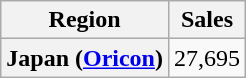<table class="wikitable plainrowheaders">
<tr>
<th>Region</th>
<th>Sales</th>
</tr>
<tr>
<th scope="row">Japan (<a href='#'>Oricon</a>)</th>
<td>27,695</td>
</tr>
</table>
